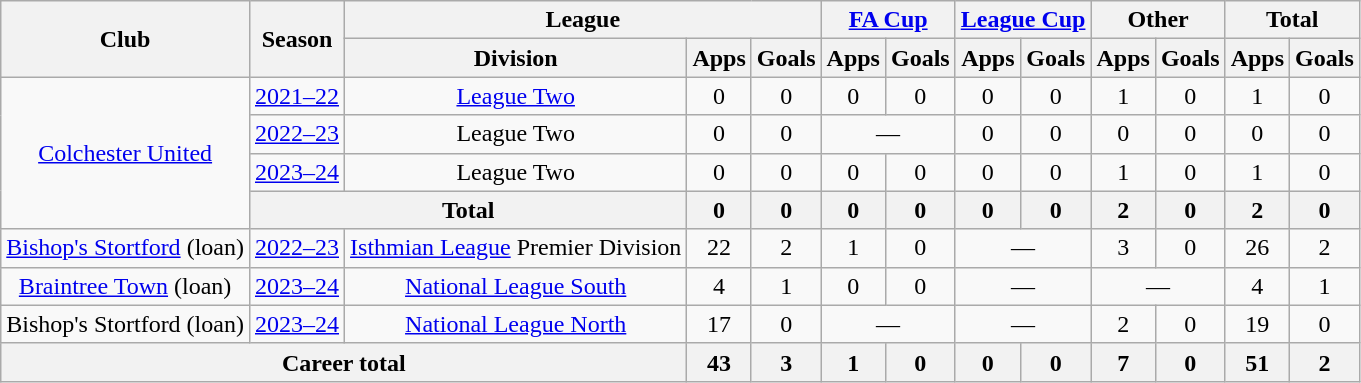<table class=wikitable style=text-align:center>
<tr>
<th rowspan=2>Club</th>
<th rowspan=2>Season</th>
<th colspan=3>League</th>
<th colspan=2><a href='#'>FA Cup</a></th>
<th colspan=2><a href='#'>League Cup</a></th>
<th colspan=2>Other</th>
<th colspan=2>Total</th>
</tr>
<tr>
<th>Division</th>
<th>Apps</th>
<th>Goals</th>
<th>Apps</th>
<th>Goals</th>
<th>Apps</th>
<th>Goals</th>
<th>Apps</th>
<th>Goals</th>
<th>Apps</th>
<th>Goals</th>
</tr>
<tr>
<td rowspan="4"><a href='#'>Colchester United</a></td>
<td><a href='#'>2021–22</a></td>
<td><a href='#'>League Two</a></td>
<td>0</td>
<td>0</td>
<td>0</td>
<td>0</td>
<td>0</td>
<td>0</td>
<td>1</td>
<td>0</td>
<td>1</td>
<td>0</td>
</tr>
<tr>
<td><a href='#'>2022–23</a></td>
<td>League Two</td>
<td>0</td>
<td>0</td>
<td colspan="2">—</td>
<td>0</td>
<td>0</td>
<td>0</td>
<td>0</td>
<td>0</td>
<td>0</td>
</tr>
<tr>
<td><a href='#'>2023–24</a></td>
<td>League Two</td>
<td>0</td>
<td>0</td>
<td>0</td>
<td>0</td>
<td>0</td>
<td>0</td>
<td>1</td>
<td>0</td>
<td>1</td>
<td>0</td>
</tr>
<tr>
<th colspan=2>Total</th>
<th>0</th>
<th>0</th>
<th>0</th>
<th>0</th>
<th>0</th>
<th>0</th>
<th>2</th>
<th>0</th>
<th>2</th>
<th>0</th>
</tr>
<tr>
<td><a href='#'>Bishop's Stortford</a> (loan)</td>
<td><a href='#'>2022–23</a></td>
<td><a href='#'>Isthmian League</a> Premier Division</td>
<td>22</td>
<td>2</td>
<td>1</td>
<td>0</td>
<td colspan="2">—</td>
<td>3</td>
<td>0</td>
<td>26</td>
<td>2</td>
</tr>
<tr>
<td><a href='#'>Braintree Town</a> (loan)</td>
<td><a href='#'>2023–24</a></td>
<td><a href='#'>National League South</a></td>
<td>4</td>
<td>1</td>
<td>0</td>
<td>0</td>
<td colspan="2">—</td>
<td colspan="2">—</td>
<td>4</td>
<td>1</td>
</tr>
<tr>
<td>Bishop's Stortford (loan)</td>
<td><a href='#'>2023–24</a></td>
<td><a href='#'>National League North</a></td>
<td>17</td>
<td>0</td>
<td colspan="2">—</td>
<td colspan="2">—</td>
<td>2</td>
<td>0</td>
<td>19</td>
<td>0</td>
</tr>
<tr>
<th colspan=3>Career total</th>
<th>43</th>
<th>3</th>
<th>1</th>
<th>0</th>
<th>0</th>
<th>0</th>
<th>7</th>
<th>0</th>
<th>51</th>
<th>2</th>
</tr>
</table>
